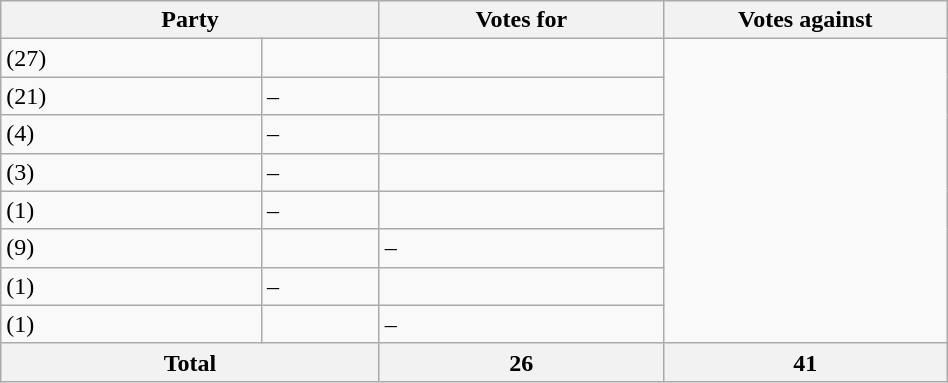<table class="wikitable"  style="float:right; width:50%;">
<tr>
<th style="width:20%;" colspan="2">Party</th>
<th style="width:15%;">Votes for</th>
<th style="width:15%;">Votes against</th>
</tr>
<tr>
<td> (27)</td>
<td></td>
<td></td>
</tr>
<tr>
<td> (21)</td>
<td>–</td>
<td></td>
</tr>
<tr>
<td> (4)</td>
<td>–</td>
<td></td>
</tr>
<tr>
<td> (3)</td>
<td>–</td>
<td></td>
</tr>
<tr>
<td> (1)</td>
<td>–</td>
<td></td>
</tr>
<tr>
<td> (9)</td>
<td></td>
<td>–</td>
</tr>
<tr>
<td> (1)</td>
<td>–</td>
<td></td>
</tr>
<tr>
<td> (1)</td>
<td></td>
<td>–</td>
</tr>
<tr>
<th colspan=2>Total</th>
<th>26</th>
<th>41</th>
</tr>
</table>
